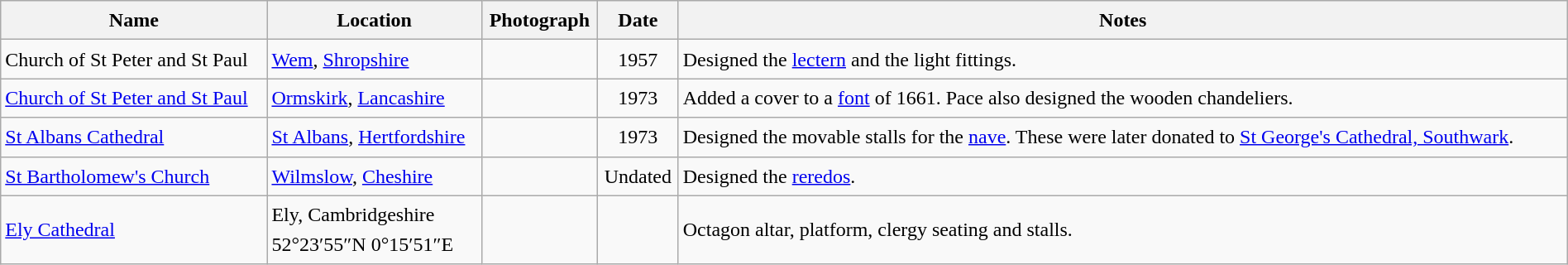<table class="wikitable sortable plainrowheaders" style="width:100%;border:0px;text-align:left;line-height:150%;">
<tr>
<th style="col" style="width:120px">Name</th>
<th style="col" style="width:150px">Location</th>
<th style="col" style="width:100px" class="unsortable">Photograph</th>
<th style="col" style="width:80px">Date</th>
<th scope="col" class="unsortable">Notes</th>
</tr>
<tr>
<td>Church of St Peter and St Paul</td>
<td><a href='#'>Wem</a>, <a href='#'>Shropshire</a><br><small></small></td>
<td></td>
<td align="center">1957</td>
<td>Designed the <a href='#'>lectern</a> and the light fittings.</td>
</tr>
<tr>
<td><a href='#'>Church of St Peter and St Paul</a></td>
<td><a href='#'>Ormskirk</a>, <a href='#'>Lancashire</a><br><small></small></td>
<td></td>
<td align="center">1973</td>
<td>Added a cover to a <a href='#'>font</a> of 1661.  Pace also designed the wooden chandeliers.</td>
</tr>
<tr>
<td><a href='#'>St Albans Cathedral</a></td>
<td><a href='#'>St Albans</a>, <a href='#'>Hertfordshire</a><br><small></small></td>
<td></td>
<td align="center">1973</td>
<td>Designed the movable stalls for the <a href='#'>nave</a>. These were later donated to <a href='#'>St George's Cathedral, Southwark</a>.</td>
</tr>
<tr>
<td><a href='#'>St Bartholomew's Church</a></td>
<td><a href='#'>Wilmslow</a>, <a href='#'>Cheshire</a><br><small></small></td>
<td></td>
<td align="center">Undated</td>
<td>Designed the <a href='#'>reredos</a>.</td>
</tr>
<tr>
<td><a href='#'>Ely Cathedral</a></td>
<td>Ely, Cambridgeshire<br>52°23′55″N 0°15′51″E</td>
<td></td>
<td></td>
<td>Octagon altar, platform, clergy seating and stalls.</td>
</tr>
<tr>
</tr>
</table>
